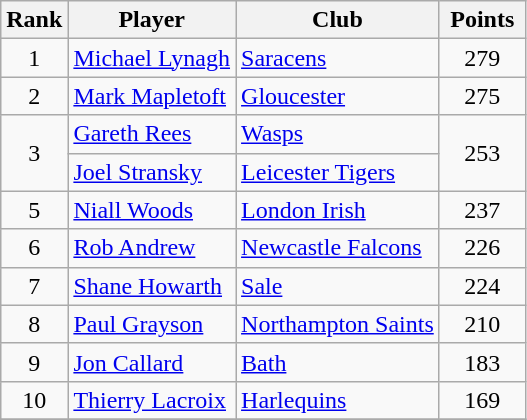<table class="wikitable" style="text-align:center">
<tr>
<th>Rank</th>
<th>Player</th>
<th>Club</th>
<th style="width:50px;">Points</th>
</tr>
<tr>
<td>1</td>
<td align=left> <a href='#'>Michael Lynagh</a></td>
<td align=left><a href='#'>Saracens</a></td>
<td>279</td>
</tr>
<tr>
<td>2</td>
<td align=left> <a href='#'>Mark Mapletoft</a></td>
<td align=left><a href='#'>Gloucester</a></td>
<td>275</td>
</tr>
<tr>
<td rowspan=2>3</td>
<td align=left> <a href='#'>Gareth Rees</a></td>
<td align=left><a href='#'>Wasps</a></td>
<td rowspan=2>253</td>
</tr>
<tr>
<td align=left> <a href='#'>Joel Stransky</a></td>
<td align=left><a href='#'>Leicester Tigers</a></td>
</tr>
<tr>
<td>5</td>
<td align=left> <a href='#'>Niall Woods</a></td>
<td align=left><a href='#'>London Irish</a></td>
<td>237</td>
</tr>
<tr>
<td>6</td>
<td align=left> <a href='#'>Rob Andrew</a></td>
<td align=left><a href='#'>Newcastle Falcons</a></td>
<td>226</td>
</tr>
<tr>
<td>7</td>
<td align=left> <a href='#'>Shane Howarth</a></td>
<td align=left><a href='#'>Sale</a></td>
<td>224</td>
</tr>
<tr>
<td>8</td>
<td align=left> <a href='#'>Paul Grayson</a></td>
<td align=left><a href='#'>Northampton Saints</a></td>
<td>210</td>
</tr>
<tr>
<td>9</td>
<td align=left> <a href='#'>Jon Callard</a></td>
<td align=left><a href='#'>Bath</a></td>
<td>183</td>
</tr>
<tr>
<td>10</td>
<td align=left> <a href='#'>Thierry Lacroix</a></td>
<td align=left><a href='#'>Harlequins</a></td>
<td>169</td>
</tr>
<tr>
</tr>
</table>
